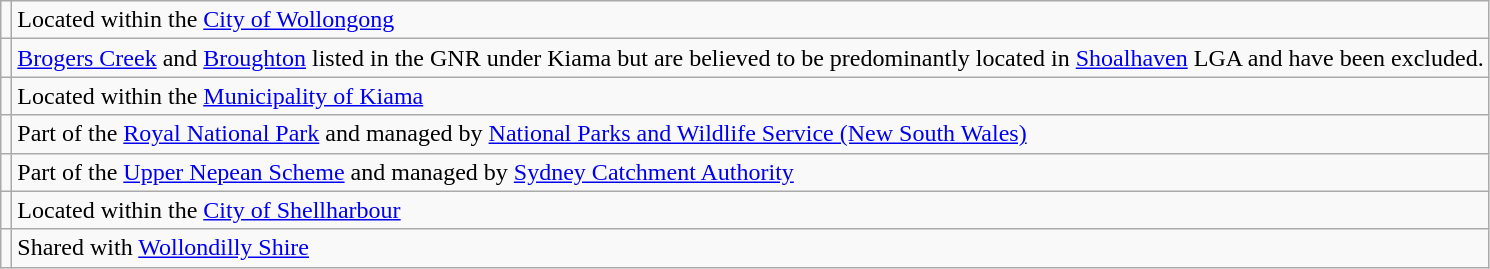<table class="wikitable">
<tr valign="top">
<td></td>
<td>Located within the <a href='#'>City of Wollongong</a></td>
</tr>
<tr valign="top">
<td></td>
<td><a href='#'>Brogers Creek</a> and <a href='#'>Broughton</a> listed in the GNR under Kiama but are believed to be predominantly located in <a href='#'>Shoalhaven</a> LGA and have been excluded.</td>
</tr>
<tr valign="top">
<td></td>
<td>Located within the <a href='#'>Municipality of Kiama</a></td>
</tr>
<tr valign="top">
<td></td>
<td>Part of the <a href='#'>Royal National Park</a> and managed by <a href='#'>National Parks and Wildlife Service (New South Wales)</a></td>
</tr>
<tr valign="top">
<td></td>
<td>Part of the <a href='#'>Upper Nepean Scheme</a> and managed by <a href='#'>Sydney Catchment Authority</a></td>
</tr>
<tr valign="top">
<td></td>
<td>Located within the <a href='#'>City of Shellharbour</a></td>
</tr>
<tr valign="top">
<td></td>
<td>Shared with <a href='#'>Wollondilly Shire</a></td>
</tr>
</table>
